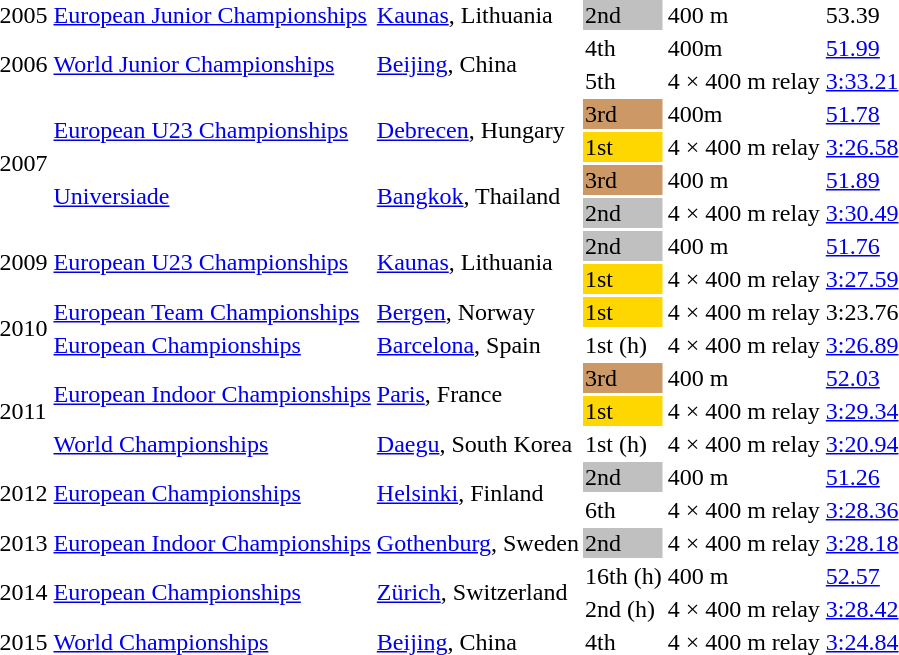<table>
<tr>
<td>2005</td>
<td><a href='#'>European Junior Championships</a></td>
<td><a href='#'>Kaunas</a>, Lithuania</td>
<td bgcolor="silver">2nd</td>
<td>400 m</td>
<td>53.39</td>
</tr>
<tr>
<td rowspan=2>2006</td>
<td rowspan=2><a href='#'>World Junior Championships</a></td>
<td rowspan=2><a href='#'>Beijing</a>, China</td>
<td>4th</td>
<td>400m</td>
<td><a href='#'>51.99</a></td>
</tr>
<tr>
<td>5th</td>
<td>4 × 400 m relay</td>
<td><a href='#'>3:33.21</a></td>
</tr>
<tr>
<td rowspan=4>2007</td>
<td rowspan=2><a href='#'>European U23 Championships</a></td>
<td rowspan=2><a href='#'>Debrecen</a>, Hungary</td>
<td bgcolor="cc9966">3rd</td>
<td>400m</td>
<td><a href='#'>51.78</a></td>
</tr>
<tr>
<td bgcolor=gold>1st</td>
<td>4 × 400 m relay</td>
<td><a href='#'>3:26.58</a></td>
</tr>
<tr>
<td rowspan=2><a href='#'>Universiade</a></td>
<td rowspan=2><a href='#'>Bangkok</a>, Thailand</td>
<td bgcolor="CC9966">3rd</td>
<td>400 m</td>
<td><a href='#'>51.89</a></td>
</tr>
<tr>
<td bgcolor="silver">2nd</td>
<td>4 × 400 m relay</td>
<td><a href='#'>3:30.49</a></td>
</tr>
<tr>
<td rowspan=2>2009</td>
<td rowspan=2><a href='#'>European U23 Championships</a></td>
<td rowspan=2><a href='#'>Kaunas</a>, Lithuania</td>
<td bgcolor="silver">2nd</td>
<td>400 m</td>
<td><a href='#'>51.76</a></td>
</tr>
<tr>
<td bgcolor="gold">1st</td>
<td>4 × 400 m relay</td>
<td><a href='#'>3:27.59</a></td>
</tr>
<tr>
<td rowspan=2>2010</td>
<td><a href='#'>European Team Championships</a></td>
<td><a href='#'>Bergen</a>, Norway</td>
<td bgcolor="gold">1st</td>
<td>4 × 400 m relay</td>
<td>3:23.76</td>
</tr>
<tr>
<td><a href='#'>European Championships</a></td>
<td><a href='#'>Barcelona</a>, Spain</td>
<td>1st (h)</td>
<td>4 × 400 m relay</td>
<td><a href='#'>3:26.89</a></td>
</tr>
<tr>
<td rowspan=3>2011</td>
<td rowspan=2><a href='#'>European Indoor Championships</a></td>
<td rowspan=2><a href='#'>Paris</a>, France</td>
<td bgcolor="CC9966">3rd</td>
<td>400 m</td>
<td><a href='#'>52.03</a></td>
</tr>
<tr>
<td bgcolor="gold">1st</td>
<td>4 × 400 m relay</td>
<td><a href='#'>3:29.34</a></td>
</tr>
<tr>
<td><a href='#'>World Championships</a></td>
<td><a href='#'>Daegu</a>, South Korea</td>
<td>1st (h)</td>
<td>4 × 400 m relay</td>
<td><a href='#'>3:20.94</a></td>
</tr>
<tr>
<td rowspan=2>2012</td>
<td rowspan=2><a href='#'>European Championships</a></td>
<td rowspan=2><a href='#'>Helsinki</a>, Finland</td>
<td bgcolor=silver>2nd</td>
<td>400 m</td>
<td><a href='#'>51.26</a></td>
</tr>
<tr>
<td>6th</td>
<td>4 × 400 m relay</td>
<td><a href='#'>3:28.36</a></td>
</tr>
<tr>
<td>2013</td>
<td><a href='#'>European Indoor Championships</a></td>
<td><a href='#'>Gothenburg</a>, Sweden</td>
<td bgcolor=silver>2nd</td>
<td>4 × 400 m relay</td>
<td><a href='#'>3:28.18</a></td>
</tr>
<tr>
<td rowspan=2>2014</td>
<td rowspan=2><a href='#'>European Championships</a></td>
<td rowspan=2><a href='#'>Zürich</a>, Switzerland</td>
<td>16th (h)</td>
<td>400 m</td>
<td><a href='#'>52.57</a></td>
</tr>
<tr>
<td>2nd (h)</td>
<td>4 × 400 m relay</td>
<td><a href='#'>3:28.42</a></td>
</tr>
<tr>
<td>2015</td>
<td><a href='#'>World Championships</a></td>
<td><a href='#'>Beijing</a>, China</td>
<td>4th</td>
<td>4 × 400 m relay</td>
<td><a href='#'>3:24.84</a></td>
</tr>
</table>
